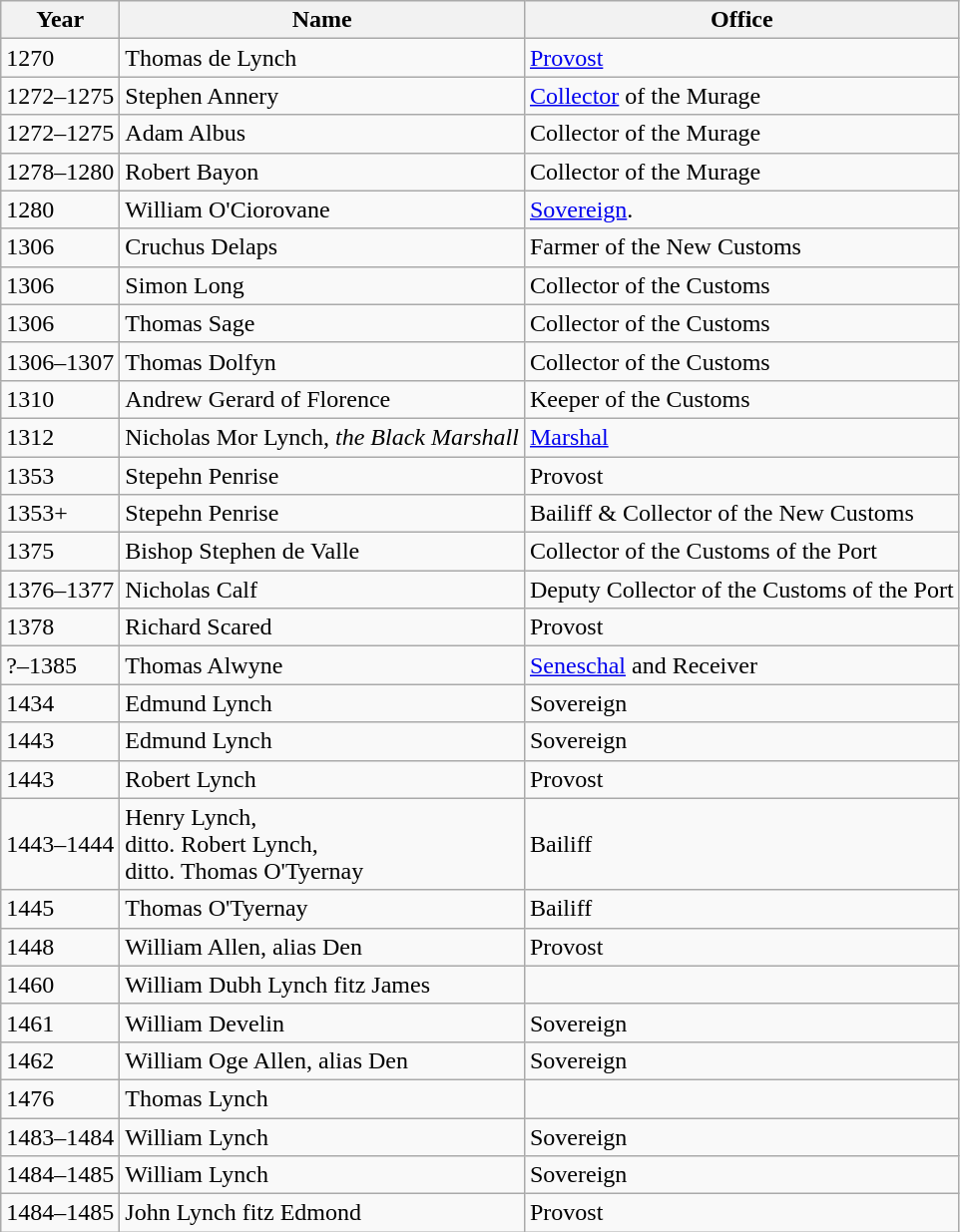<table class="wikitable">
<tr>
<th>Year</th>
<th>Name</th>
<th>Office</th>
</tr>
<tr>
<td>1270</td>
<td>Thomas de Lynch</td>
<td><a href='#'>Provost</a></td>
</tr>
<tr>
<td>1272–1275</td>
<td>Stephen Annery</td>
<td><a href='#'>Collector</a> of the Murage</td>
</tr>
<tr>
<td>1272–1275</td>
<td>Adam Albus</td>
<td>Collector of the Murage</td>
</tr>
<tr>
<td>1278–1280</td>
<td>Robert Bayon</td>
<td>Collector of the Murage</td>
</tr>
<tr>
<td>1280</td>
<td>William O'Ciorovane</td>
<td><a href='#'>Sovereign</a>.</td>
</tr>
<tr>
<td>1306</td>
<td>Cruchus Delaps</td>
<td>Farmer of the New Customs</td>
</tr>
<tr>
<td>1306</td>
<td>Simon Long</td>
<td>Collector of the Customs</td>
</tr>
<tr>
<td>1306</td>
<td>Thomas Sage</td>
<td>Collector of the Customs</td>
</tr>
<tr>
<td>1306–1307</td>
<td>Thomas Dolfyn</td>
<td>Collector of the Customs</td>
</tr>
<tr>
<td>1310</td>
<td>Andrew Gerard of Florence</td>
<td>Keeper of the Customs</td>
</tr>
<tr>
<td>1312</td>
<td>Nicholas Mor Lynch, <em>the Black Marshall</em></td>
<td><a href='#'>Marshal</a></td>
</tr>
<tr>
<td>1353</td>
<td>Stepehn Penrise</td>
<td>Provost</td>
</tr>
<tr>
<td>1353+</td>
<td>Stepehn Penrise</td>
<td>Bailiff & Collector of the New Customs</td>
</tr>
<tr>
<td>1375</td>
<td>Bishop Stephen de Valle</td>
<td>Collector of the Customs of the Port</td>
</tr>
<tr>
<td>1376–1377</td>
<td>Nicholas Calf</td>
<td>Deputy Collector of the Customs of the Port</td>
</tr>
<tr>
<td>1378</td>
<td>Richard Scared</td>
<td>Provost</td>
</tr>
<tr>
<td>?–1385</td>
<td>Thomas Alwyne</td>
<td><a href='#'>Seneschal</a> and Receiver</td>
</tr>
<tr>
<td>1434</td>
<td>Edmund Lynch</td>
<td>Sovereign</td>
</tr>
<tr>
<td>1443</td>
<td>Edmund Lynch</td>
<td>Sovereign</td>
</tr>
<tr>
<td>1443</td>
<td>Robert Lynch</td>
<td>Provost</td>
</tr>
<tr>
<td>1443–1444</td>
<td>Henry Lynch,<br>ditto. Robert Lynch,<br>ditto. Thomas O'Tyernay</td>
<td>Bailiff</td>
</tr>
<tr>
<td>1445</td>
<td>Thomas O'Tyernay</td>
<td>Bailiff</td>
</tr>
<tr>
<td>1448</td>
<td>William Allen, alias Den</td>
<td>Provost</td>
</tr>
<tr>
<td>1460</td>
<td>William Dubh Lynch fitz James</td>
<td></td>
</tr>
<tr>
<td>1461</td>
<td>William Develin</td>
<td>Sovereign</td>
</tr>
<tr>
<td>1462</td>
<td>William Oge Allen, alias Den</td>
<td>Sovereign</td>
</tr>
<tr>
<td>1476</td>
<td>Thomas Lynch</td>
<td></td>
</tr>
<tr>
<td>1483–1484</td>
<td>William Lynch</td>
<td>Sovereign</td>
</tr>
<tr>
<td>1484–1485</td>
<td>William Lynch</td>
<td>Sovereign</td>
</tr>
<tr>
<td>1484–1485</td>
<td>John Lynch fitz Edmond</td>
<td>Provost</td>
</tr>
</table>
